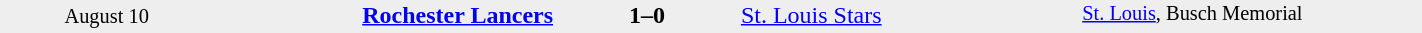<table style="width: 75%; background: #eeeeee;" cellspacing="0">
<tr>
<td style=font-size:85% align=center rowspan=3 width=15%>August 10</td>
<td width=24% align=right><strong><a href='#'>Rochester Lancers</a></strong></td>
<td align=center width=13%><strong>1–0</strong></td>
<td width=24%><a href='#'>St. Louis Stars</a></td>
<td style=font-size:85% rowspan=3 valign=top><a href='#'>St. Louis</a>, Busch Memorial</td>
</tr>
<tr style=font-size:85%>
<td align=right valign=top></td>
<td valign=top></td>
<td align=left valign=top></td>
</tr>
</table>
